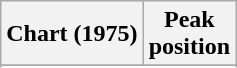<table class="wikitable sortable plainrowheaders" style="text:align-center">
<tr>
<th>Chart (1975)</th>
<th>Peak<br>position</th>
</tr>
<tr>
</tr>
<tr>
</tr>
<tr>
</tr>
</table>
